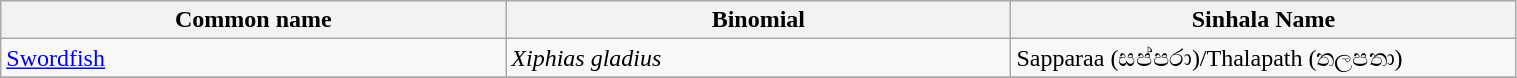<table width=80% class="wikitable">
<tr>
<th width=20%>Common name</th>
<th width=20%>Binomial</th>
<th width=20%>Sinhala Name</th>
</tr>
<tr>
<td><a href='#'>Swordfish</a></td>
<td><em>Xiphias gladius</em></td>
<td>Sapparaa (සප්පරා)/Thalapath (තලපතා)</td>
</tr>
<tr>
</tr>
</table>
